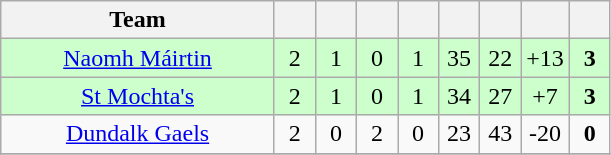<table class="wikitable" style="text-align:center">
<tr>
<th style="width:175px;">Team</th>
<th width="20"></th>
<th width="20"></th>
<th width="20"></th>
<th width="20"></th>
<th width="20"></th>
<th width="20"></th>
<th width="20"></th>
<th width="20"></th>
</tr>
<tr style="background:#cfc;">
<td><a href='#'>Naomh Máirtin</a></td>
<td>2</td>
<td>1</td>
<td>0</td>
<td>1</td>
<td>35</td>
<td>22</td>
<td>+13</td>
<td><strong>3</strong></td>
</tr>
<tr style="background:#cfc;">
<td><a href='#'>St Mochta's</a></td>
<td>2</td>
<td>1</td>
<td>0</td>
<td>1</td>
<td>34</td>
<td>27</td>
<td>+7</td>
<td><strong>3</strong></td>
</tr>
<tr>
<td><a href='#'>Dundalk Gaels</a></td>
<td>2</td>
<td>0</td>
<td>2</td>
<td>0</td>
<td>23</td>
<td>43</td>
<td>-20</td>
<td><strong>0</strong></td>
</tr>
<tr>
</tr>
</table>
